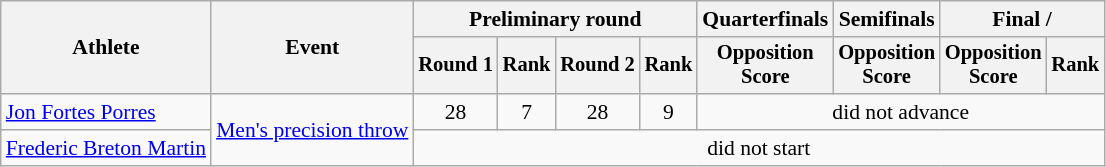<table class="wikitable" style="font-size:90%">
<tr>
<th rowspan="2">Athlete</th>
<th rowspan="2">Event</th>
<th colspan="4">Preliminary round</th>
<th>Quarterfinals</th>
<th>Semifinals</th>
<th colspan="2">Final / </th>
</tr>
<tr style="font-size:95%">
<th>Round 1</th>
<th>Rank</th>
<th>Round 2</th>
<th>Rank</th>
<th>Opposition<br>Score</th>
<th>Opposition<br>Score</th>
<th>Opposition<br>Score</th>
<th>Rank</th>
</tr>
<tr align=center>
<td align=left><a href='#'>Jon Fortes Porres</a></td>
<td align=left rowspan=2><a href='#'>Men's precision throw</a></td>
<td>28</td>
<td>7</td>
<td>28</td>
<td>9</td>
<td colspan=4>did not advance</td>
</tr>
<tr align=center>
<td align=left><a href='#'>Frederic Breton Martin</a></td>
<td colspan=8>did not start</td>
</tr>
</table>
